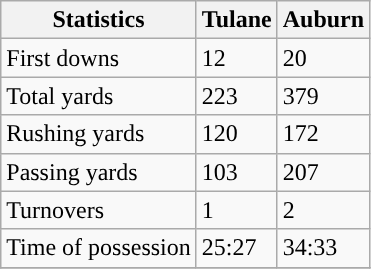<table class="wikitable" style="float: left;">
<tr>
<th>Statistics</th>
<th>Tulane</th>
<th>Auburn</th>
</tr>
<tr>
<td>First downs</td>
<td>12</td>
<td>20</td>
</tr>
<tr>
<td>Total yards</td>
<td>223</td>
<td>379</td>
</tr>
<tr>
<td>Rushing yards</td>
<td>120</td>
<td>172</td>
</tr>
<tr>
<td>Passing yards</td>
<td>103</td>
<td>207</td>
</tr>
<tr>
<td>Turnovers</td>
<td>1</td>
<td>2</td>
</tr>
<tr>
<td>Time of possession</td>
<td>25:27</td>
<td>34:33</td>
</tr>
<tr>
</tr>
</table>
